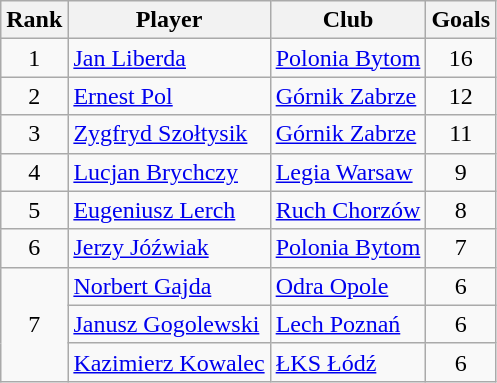<table class="wikitable" style="text-align:center">
<tr>
<th>Rank</th>
<th>Player</th>
<th>Club</th>
<th>Goals</th>
</tr>
<tr>
<td rowspan="1">1</td>
<td align="left"> <a href='#'>Jan Liberda</a></td>
<td align="left"><a href='#'>Polonia Bytom</a></td>
<td>16</td>
</tr>
<tr>
<td rowspan="1">2</td>
<td align="left"> <a href='#'>Ernest Pol</a></td>
<td align="left"><a href='#'>Górnik Zabrze</a></td>
<td>12</td>
</tr>
<tr>
<td rowspan="1">3</td>
<td align="left"> <a href='#'>Zygfryd Szołtysik</a></td>
<td align="left"><a href='#'>Górnik Zabrze</a></td>
<td>11</td>
</tr>
<tr>
<td rowspan="1">4</td>
<td align="left"> <a href='#'>Lucjan Brychczy</a></td>
<td align="left"><a href='#'>Legia Warsaw</a></td>
<td>9</td>
</tr>
<tr>
<td rowspan="1">5</td>
<td align="left"> <a href='#'>Eugeniusz Lerch</a></td>
<td align="left"><a href='#'>Ruch Chorzów</a></td>
<td>8</td>
</tr>
<tr>
<td rowspan="1">6</td>
<td align="left"> <a href='#'>Jerzy Jóźwiak</a></td>
<td align="left"><a href='#'>Polonia Bytom</a></td>
<td>7</td>
</tr>
<tr>
<td rowspan="3">7</td>
<td align="left"> <a href='#'>Norbert Gajda</a></td>
<td align="left"><a href='#'>Odra Opole</a></td>
<td>6</td>
</tr>
<tr>
<td align="left"> <a href='#'>Janusz Gogolewski</a></td>
<td align="left"><a href='#'>Lech Poznań</a></td>
<td>6</td>
</tr>
<tr>
<td align="left"> <a href='#'>Kazimierz Kowalec</a></td>
<td align="left"><a href='#'>ŁKS Łódź</a></td>
<td>6</td>
</tr>
</table>
